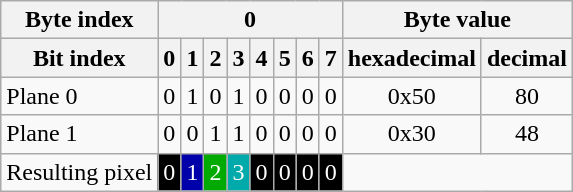<table class="wikitable">
<tr>
<th>Byte index</th>
<th colspan=8>0</th>
<th colspan=2>Byte value</th>
</tr>
<tr>
<th>Bit index</th>
<th>0</th>
<th>1</th>
<th>2</th>
<th>3</th>
<th>4</th>
<th>5</th>
<th>6</th>
<th>7</th>
<th>hexadecimal</th>
<th>decimal</th>
</tr>
<tr>
<td>Plane 0</td>
<td>0</td>
<td>1</td>
<td>0</td>
<td>1</td>
<td>0</td>
<td>0</td>
<td>0</td>
<td>0</td>
<td style="text-align: center;">0x50</td>
<td style="text-align: center;">80</td>
</tr>
<tr>
<td>Plane 1</td>
<td>0</td>
<td>0</td>
<td>1</td>
<td>1</td>
<td>0</td>
<td>0</td>
<td>0</td>
<td>0</td>
<td style="text-align: center;">0x30</td>
<td style="text-align: center;">48</td>
</tr>
<tr>
<td>Resulting pixel</td>
<td style="background-color: #000000; color: white;">0</td>
<td style="background-color: #0000AA; color: white;">1</td>
<td style="background-color: #00AA00; color: white;">2</td>
<td style="background-color: #00AAAA; color: white;">3</td>
<td style="background-color: #000000; color: white;">0</td>
<td style="background-color: #000000; color: white;">0</td>
<td style="background-color: #000000; color: white;">0</td>
<td style="background-color: #000000; color: white;">0</td>
</tr>
</table>
